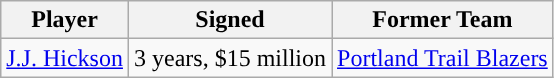<table class="wikitable sortable sortable">
<tr>
<th>Player</th>
<th>Signed</th>
<th>Former Team</th>
</tr>
<tr style="text-align: center">
<td><a href='#'>J.J. Hickson</a></td>
<td>3 years, $15 million</td>
<td><a href='#'>Portland Trail Blazers</a></td>
</tr>
</table>
